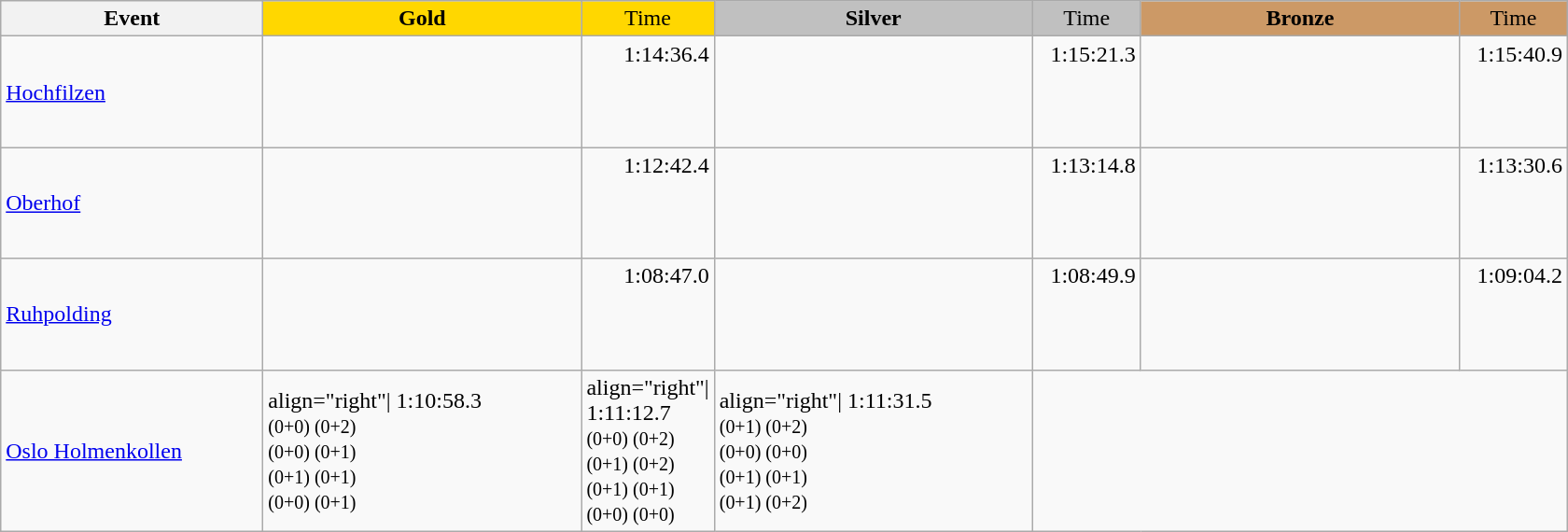<table class="wikitable">
<tr>
<th width="180">Event</th>
<th width="220" style="background:gold">Gold</th>
<th width="70" style="background:gold;font-weight:normal">Time</th>
<th width="220" style="background:silver">Silver</th>
<th width="70" style="background:silver;font-weight:normal">Time</th>
<th width="220" style="background:#CC9966">Bronze</th>
<th width="70" style="background:#CC9966;font-weight:normal">Time</th>
</tr>
<tr>
<td><a href='#'>Hochfilzen</a><br></td>
<td></td>
<td align="right">1:14:36.4 <br>  <br>  <br>  <br> </td>
<td></td>
<td align="right">1:15:21.3 <br>  <br>  <br>  <br> </td>
<td></td>
<td align="right">1:15:40.9 <br>  <br>  <br>  <br> </td>
</tr>
<tr>
<td><a href='#'>Oberhof</a><br></td>
<td></td>
<td align="right">1:12:42.4 <br>  <br>  <br>  <br> </td>
<td></td>
<td align="right">1:13:14.8 <br>  <br>  <br>  <br> </td>
<td></td>
<td align="right">1:13:30.6 <br>  <br>  <br>  <br> </td>
</tr>
<tr>
<td><a href='#'>Ruhpolding</a><br></td>
<td></td>
<td align="right">1:08:47.0 <br>  <br>  <br>  <br> </td>
<td></td>
<td align="right">1:08:49.9 <br>  <br>  <br>  <br> </td>
<td></td>
<td align="right">1:09:04.2 <br>  <br>  <br>  <br> </td>
</tr>
<tr>
<td><a href='#'>Oslo Holmenkollen</a><br></td>
<td>align="right"| 1:10:58.3<br><small>(0+0) (0+2)<br>(0+0) (0+1)<br>(0+1) (0+1)<br>(0+0) (0+1)<br></small></td>
<td>align="right"| 1:11:12.7<br><small>(0+0) (0+2)<br>(0+1) (0+2)<br>(0+1) (0+1)<br>(0+0) (0+0)<br></small></td>
<td>align="right"| 1:11:31.5<br><small>(0+1) (0+2)<br>(0+0) (0+0)<br>(0+1) (0+1)<br>(0+1) (0+2)</small></td>
</tr>
</table>
